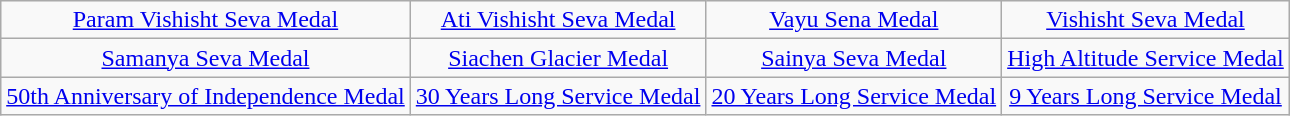<table class="wikitable" style="margin:1em auto; text-align:center;">
<tr>
<td><a href='#'>Param Vishisht Seva Medal</a></td>
<td><a href='#'>Ati Vishisht Seva Medal</a></td>
<td><a href='#'>Vayu Sena Medal</a></td>
<td><a href='#'>Vishisht Seva Medal</a></td>
</tr>
<tr>
<td><a href='#'>Samanya Seva Medal</a></td>
<td><a href='#'>Siachen Glacier Medal</a></td>
<td><a href='#'>Sainya Seva Medal</a></td>
<td><a href='#'>High Altitude Service Medal</a></td>
</tr>
<tr>
<td><a href='#'>50th Anniversary of Independence Medal</a></td>
<td><a href='#'>30 Years Long Service Medal</a></td>
<td><a href='#'>20 Years Long Service Medal</a></td>
<td><a href='#'>9 Years Long Service Medal</a></td>
</tr>
</table>
